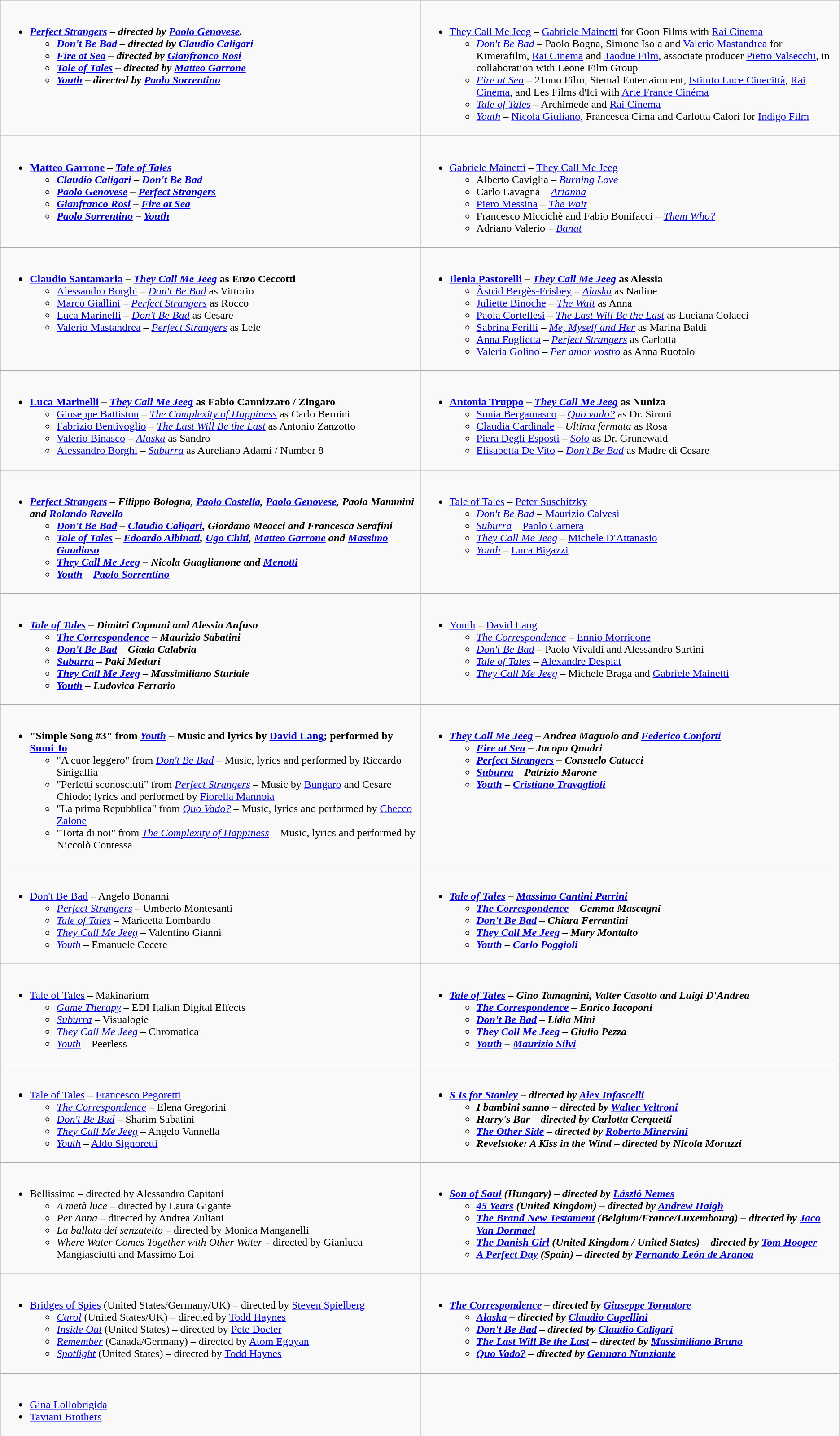<table class="wikitable" role="presentation">
<tr>
<td style="vertical-align:top; width:50%;"><br><ul><li><strong><em><a href='#'>Perfect Strangers</a><em> – directed by <a href='#'>Paolo Genovese</a><strong>.<ul><li></em><a href='#'>Don't Be Bad</a><em> – directed by <a href='#'>Claudio Caligari</a></li><li></em><a href='#'>Fire at Sea</a><em> – directed by <a href='#'>Gianfranco Rosi</a></li><li></em><a href='#'>Tale of Tales</a><em> – directed by <a href='#'>Matteo Garrone</a></li><li></em><a href='#'>Youth</a><em> – directed by <a href='#'>Paolo Sorrentino</a></li></ul></li></ul></td>
<td style="vertical-align:top; width:50%;"><br><ul><li></em></strong><a href='#'>They Call Me Jeeg</a></em> – <a href='#'>Gabriele Mainetti</a> for Goon Films with <a href='#'>Rai Cinema</a></strong><ul><li><em><a href='#'>Don't Be Bad</a></em> – Paolo Bogna, Simone Isola and <a href='#'>Valerio Mastandrea</a> for Kimerafilm, <a href='#'>Rai Cinema</a> and <a href='#'>Taodue Film</a>, associate producer <a href='#'>Pietro Valsecchi</a>, in collaboration with Leone Film Group</li><li><em><a href='#'>Fire at Sea</a></em> – 21uno Film, Stemal Entertainment, <a href='#'>Istituto Luce Cinecittà</a>, <a href='#'>Rai Cinema</a>, and Les Films d'Ici with <a href='#'>Arte France Cinéma</a></li><li><em><a href='#'>Tale of Tales</a></em> – Archimede and <a href='#'>Rai Cinema</a></li><li><em><a href='#'>Youth</a></em> – <a href='#'>Nicola Giuliano</a>, Francesca Cima and Carlotta Calori for <a href='#'>Indigo Film</a></li></ul></li></ul></td>
</tr>
<tr>
<td style="vertical-align:top; width:50%;"><br><ul><li><strong><a href='#'>Matteo Garrone</a> – <em><a href='#'>Tale of Tales</a><strong><em><ul><li><a href='#'>Claudio Caligari</a> – </em><a href='#'>Don't Be Bad</a><em></li><li><a href='#'>Paolo Genovese</a> – </em><a href='#'>Perfect Strangers</a><em></li><li><a href='#'>Gianfranco Rosi</a> – </em><a href='#'>Fire at Sea</a><em></li><li><a href='#'>Paolo Sorrentino</a> – </em><a href='#'>Youth</a><em></li></ul></li></ul></td>
<td style="vertical-align:top; width:50%;"><br><ul><li></strong><a href='#'>Gabriele Mainetti</a> – </em><a href='#'>They Call Me Jeeg</a></em></strong><ul><li>Alberto Caviglia – <em><a href='#'>Burning Love</a></em></li><li>Carlo Lavagna – <em><a href='#'>Arianna</a></em></li><li><a href='#'>Piero Messina</a> – <em><a href='#'>The Wait</a></em></li><li>Francesco Miccichè and Fabio Bonifacci – <em><a href='#'>Them Who?</a></em></li><li>Adriano Valerio – <em><a href='#'>Banat</a></em></li></ul></li></ul></td>
</tr>
<tr>
<td style="vertical-align:top; width:50%;"><br><ul><li><strong><a href='#'>Claudio Santamaria</a> – <em><a href='#'>They Call Me Jeeg</a></em> as Enzo Ceccotti</strong><ul><li><a href='#'>Alessandro Borghi</a> – <em><a href='#'>Don't Be Bad</a></em> as Vittorio</li><li><a href='#'>Marco Giallini</a> – <em><a href='#'>Perfect Strangers</a></em> as Rocco</li><li><a href='#'>Luca Marinelli</a> – <em><a href='#'>Don't Be Bad</a></em> as Cesare</li><li><a href='#'>Valerio Mastandrea</a> – <em><a href='#'>Perfect Strangers</a></em> as Lele</li></ul></li></ul></td>
<td style="vertical-align:top; width:50%;"><br><ul><li><strong><a href='#'>Ilenia Pastorelli</a> – <em><a href='#'>They Call Me Jeeg</a></em> as Alessia</strong><ul><li><a href='#'>Àstrid Bergès-Frisbey</a> – <em><a href='#'>Alaska</a></em> as Nadine</li><li><a href='#'>Juliette Binoche</a> – <em><a href='#'>The Wait</a></em> as Anna</li><li><a href='#'>Paola Cortellesi</a> – <em><a href='#'>The Last Will Be the Last</a></em> as Luciana Colacci</li><li><a href='#'>Sabrina Ferilli</a> – <em><a href='#'>Me, Myself and Her</a></em> as Marina Baldi</li><li><a href='#'>Anna Foglietta</a> – <em><a href='#'>Perfect Strangers</a></em> as Carlotta</li><li><a href='#'>Valeria Golino</a> – <em><a href='#'>Per amor vostro</a></em> as Anna Ruotolo</li></ul></li></ul></td>
</tr>
<tr>
<td style="vertical-align:top; width:50%;"><br><ul><li><strong><a href='#'>Luca Marinelli</a> – <em><a href='#'>They Call Me Jeeg</a></em> as Fabio Cannizzaro / Zingaro</strong><ul><li><a href='#'>Giuseppe Battiston</a> – <em><a href='#'>The Complexity of Happiness</a></em> as Carlo Bernini</li><li><a href='#'>Fabrizio Bentivoglio</a> – <em><a href='#'>The Last Will Be the Last</a></em> as Antonio Zanzotto</li><li><a href='#'>Valerio Binasco</a> – <em><a href='#'>Alaska</a></em> as Sandro</li><li><a href='#'>Alessandro Borghi</a> – <em><a href='#'>Suburra</a></em> as Aureliano Adami / Number 8</li></ul></li></ul></td>
<td style="vertical-align:top; width:50%;"><br><ul><li><strong><a href='#'>Antonia Truppo</a> – <em><a href='#'>They Call Me Jeeg</a></em> as Nuniza</strong><ul><li><a href='#'>Sonia Bergamasco</a> – <em><a href='#'>Quo vado?</a></em> as Dr. Sironi</li><li><a href='#'>Claudia Cardinale</a> – <em>Ultima fermata</em> as Rosa</li><li><a href='#'>Piera Degli Esposti</a> – <em><a href='#'>Solo</a></em> as Dr. Grunewald</li><li><a href='#'>Elisabetta De Vito</a> – <em><a href='#'>Don't Be Bad</a></em> as Madre di Cesare</li></ul></li></ul></td>
</tr>
<tr>
<td style="vertical-align:top; width:50%;"><br><ul><li><strong><em><a href='#'>Perfect Strangers</a><em> – Filippo Bologna, <a href='#'>Paolo Costella</a>, <a href='#'>Paolo Genovese</a>, Paola Mammini and <a href='#'>Rolando Ravello</a><strong><ul><li></em><a href='#'>Don't Be Bad</a><em> – <a href='#'>Claudio Caligari</a>, Giordano Meacci and Francesca Serafini</li><li></em><a href='#'>Tale of Tales</a><em> – <a href='#'>Edoardo Albinati</a>, <a href='#'>Ugo Chiti</a>, <a href='#'>Matteo Garrone</a> and <a href='#'>Massimo Gaudioso</a></li><li></em><a href='#'>They Call Me Jeeg</a><em> – Nicola Guaglianone and <a href='#'>Menotti</a></li><li></em><a href='#'>Youth</a><em> – <a href='#'>Paolo Sorrentino</a></li></ul></li></ul></td>
<td style="vertical-align:top; width:50%;"><br><ul><li></em></strong><a href='#'>Tale of Tales</a></em> – <a href='#'>Peter Suschitzky</a></strong><ul><li><em><a href='#'>Don't Be Bad</a></em> – <a href='#'>Maurizio Calvesi</a></li><li><em><a href='#'>Suburra</a></em> – <a href='#'>Paolo Carnera</a></li><li><em><a href='#'>They Call Me Jeeg</a></em> – <a href='#'>Michele D'Attanasio</a></li><li><em><a href='#'>Youth</a></em> – <a href='#'>Luca Bigazzi</a></li></ul></li></ul></td>
</tr>
<tr>
<td style="vertical-align:top; width:50%;"><br><ul><li><strong><em><a href='#'>Tale of Tales</a><em> – Dimitri Capuani and Alessia Anfuso<strong><ul><li></em><a href='#'>The Correspondence</a><em> – Maurizio Sabatini</li><li></em><a href='#'>Don't Be Bad</a><em> – Giada Calabria</li><li></em><a href='#'>Suburra</a><em> – Paki Meduri</li><li></em><a href='#'>They Call Me Jeeg</a><em> – Massimiliano Sturiale</li><li></em><a href='#'>Youth</a><em> – Ludovica Ferrario</li></ul></li></ul></td>
<td style="vertical-align:top; width:50%;"><br><ul><li></em></strong><a href='#'>Youth</a></em> – <a href='#'>David Lang</a></strong><ul><li><em><a href='#'>The Correspondence</a></em> – <a href='#'>Ennio Morricone</a></li><li><em><a href='#'>Don't Be Bad</a></em> – Paolo Vivaldi and Alessandro Sartini</li><li><em><a href='#'>Tale of Tales</a></em> – <a href='#'>Alexandre Desplat</a></li><li><em><a href='#'>They Call Me Jeeg</a></em> – Michele Braga and <a href='#'>Gabriele Mainetti</a></li></ul></li></ul></td>
</tr>
<tr>
<td style="vertical-align:top; width:50%;"><br><ul><li><strong>"Simple Song #3" from <em><a href='#'>Youth</a></em> – Music and lyrics by <a href='#'>David Lang</a>; performed by <a href='#'>Sumi Jo</a> </strong><ul><li>"A cuor leggero" from <em><a href='#'>Don't Be Bad</a></em> – Music, lyrics and performed by Riccardo Sinigallia</li><li>"Perfetti sconosciuti" from <em><a href='#'>Perfect Strangers</a></em> – Music by <a href='#'>Bungaro</a> and Cesare Chiodo; lyrics and performed by <a href='#'>Fiorella Mannoia</a></li><li>"La prima Repubblica" from <em><a href='#'>Quo Vado?</a></em> – Music, lyrics and performed by <a href='#'>Checco Zalone</a></li><li>"Torta di noi" from <em><a href='#'>The Complexity of Happiness</a></em> – Music, lyrics and performed by Niccolò Contessa</li></ul></li></ul></td>
<td style="vertical-align:top; width:50%;"><br><ul><li><strong><em><a href='#'>They Call Me Jeeg</a><em> – Andrea Maguolo and <a href='#'>Federico Conforti</a><strong><ul><li></em><a href='#'>Fire at Sea</a><em> – Jacopo Quadri</li><li></em><a href='#'>Perfect Strangers</a><em> – Consuelo Catucci</li><li></em><a href='#'>Suburra</a><em> – Patrizio Marone</li><li></em><a href='#'>Youth</a><em> – <a href='#'>Cristiano Travaglioli</a></li></ul></li></ul></td>
</tr>
<tr>
<td style="vertical-align:top; width:50%;"><br><ul><li></em></strong><a href='#'>Don't Be Bad</a></em> – Angelo Bonanni</strong><ul><li><em><a href='#'>Perfect Strangers</a></em> – Umberto Montesanti</li><li><em><a href='#'>Tale of Tales</a></em> – Maricetta Lombardo</li><li><em><a href='#'>They Call Me Jeeg</a></em> – Valentino Giannì</li><li><em><a href='#'>Youth</a></em> – Emanuele Cecere</li></ul></li></ul></td>
<td style="vertical-align:top; width:50%;"><br><ul><li><strong><em><a href='#'>Tale of Tales</a><em> – <a href='#'>Massimo Cantini Parrini</a><strong><ul><li></em><a href='#'>The Correspondence</a><em> – Gemma Mascagni</li><li></em><a href='#'>Don't Be Bad</a><em> – Chiara Ferrantini</li><li></em><a href='#'>They Call Me Jeeg</a><em> – Mary Montalto</li><li></em><a href='#'>Youth</a><em> – <a href='#'>Carlo Poggioli</a></li></ul></li></ul></td>
</tr>
<tr>
<td style="vertical-align:top; width:50%;"><br><ul><li></em></strong><a href='#'>Tale of Tales</a></em> – Makinarium</strong><ul><li><em><a href='#'>Game Therapy</a></em> – EDI Italian Digital Effects</li><li><em><a href='#'>Suburra</a></em> – Visualogie</li><li><em><a href='#'>They Call Me Jeeg</a></em> – Chromatica</li><li><em><a href='#'>Youth</a></em> – Peerless</li></ul></li></ul></td>
<td style="vertical-align:top; width:50%;"><br><ul><li><strong><em><a href='#'>Tale of Tales</a><em> – Gino Tamagnini, Valter Casotto and Luigi D'Andrea<strong><ul><li></em><a href='#'>The Correspondence</a><em> – Enrico Iacoponi</li><li></em><a href='#'>Don't Be Bad</a><em> – Lidia Minì</li><li></em><a href='#'>They Call Me Jeeg</a><em> – Giulio Pezza</li><li></em><a href='#'>Youth</a><em> – <a href='#'>Maurizio Silvi</a></li></ul></li></ul></td>
</tr>
<tr>
<td style="vertical-align:top; width:50%;"><br><ul><li></em></strong><a href='#'>Tale of Tales</a></em> – <a href='#'>Francesco Pegoretti</a></strong><ul><li><em><a href='#'>The Correspondence</a></em> – Elena Gregorini</li><li><em><a href='#'>Don't Be Bad</a></em> – Sharim Sabatini</li><li><em><a href='#'>They Call Me Jeeg</a></em> – Angelo Vannella</li><li><em><a href='#'>Youth</a></em> – <a href='#'>Aldo Signoretti</a></li></ul></li></ul></td>
<td style="vertical-align:top; width:50%;"><br><ul><li><strong><em><a href='#'>S Is for Stanley</a><em> – directed by <a href='#'>Alex Infascelli</a><strong><ul><li></em>I bambini sanno<em> – directed by <a href='#'>Walter Veltroni</a></li><li></em>Harry's Bar<em> – directed by Carlotta Cerquetti</li><li></em><a href='#'>The Other Side</a><em> – directed by <a href='#'>Roberto Minervini</a></li><li></em>Revelstoke: A Kiss in the Wind<em> – directed by Nicola Moruzzi</li></ul></li></ul></td>
</tr>
<tr>
<td style="vertical-align:top; width:50%;"><br><ul><li></em></strong>Bellissima</em> – directed by Alessandro Capitani</strong><ul><li><em>A metà luce</em> – directed by Laura Gigante</li><li><em>Per Anna</em> – directed by Andrea Zuliani</li><li><em>La ballata dei senzatetto</em> – directed by Monica Manganelli</li><li><em>Where Water Comes Together with Other Water</em> – directed by Gianluca Mangiasciutti and Massimo Loi</li></ul></li></ul></td>
<td style="vertical-align:top; width:50%;"><br><ul><li><strong><em><a href='#'>Son of Saul</a><em> (Hungary) – directed by <a href='#'>László Nemes</a><strong><ul><li></em><a href='#'>45 Years</a><em> (United Kingdom) – directed by <a href='#'>Andrew Haigh</a></li><li></em><a href='#'>The Brand New Testament</a><em> (Belgium/France/Luxembourg) – directed by <a href='#'>Jaco Van Dormael</a></li><li></em><a href='#'>The Danish Girl</a><em> (United Kingdom / United States) – directed by <a href='#'>Tom Hooper</a></li><li></em><a href='#'>A Perfect Day</a><em> (Spain) – directed by <a href='#'>Fernando León de Aranoa</a></li></ul></li></ul></td>
</tr>
<tr>
<td style="vertical-align:top; width:50%;"><br><ul><li></em></strong><a href='#'>Bridges of Spies</a></em> (United States/Germany/UK) – directed by <a href='#'>Steven Spielberg</a></strong><ul><li><em><a href='#'>Carol</a></em> (United States/UK) – directed by <a href='#'>Todd Haynes</a></li><li><em><a href='#'>Inside Out</a></em> (United States) – directed by <a href='#'>Pete Docter</a></li><li><em><a href='#'>Remember</a></em> (Canada/Germany) – directed by <a href='#'>Atom Egoyan</a></li><li><em><a href='#'>Spotlight</a></em> (United States) – directed by <a href='#'>Todd Haynes</a></li></ul></li></ul></td>
<td style="vertical-align:top; width:50%;"><br><ul><li><strong><em><a href='#'>The Correspondence</a><em> – directed by <a href='#'>Giuseppe Tornatore</a><strong><ul><li></em><a href='#'>Alaska</a><em> – directed by <a href='#'>Claudio Cupellini</a></li><li></em><a href='#'>Don't Be Bad</a><em> – directed by <a href='#'>Claudio Caligari</a></li><li></em><a href='#'>The Last Will Be the Last</a><em> – directed by <a href='#'>Massimiliano Bruno</a></li><li></em><a href='#'>Quo Vado?</a><em> – directed by <a href='#'>Gennaro Nunziante</a></li></ul></li></ul></td>
</tr>
<tr>
<td style="vertical-align:top; width:50%;"><br><ul><li></strong><a href='#'>Gina Lollobrigida</a><strong></li><li></strong><a href='#'>Taviani Brothers</a><strong></li></ul></td>
</tr>
</table>
